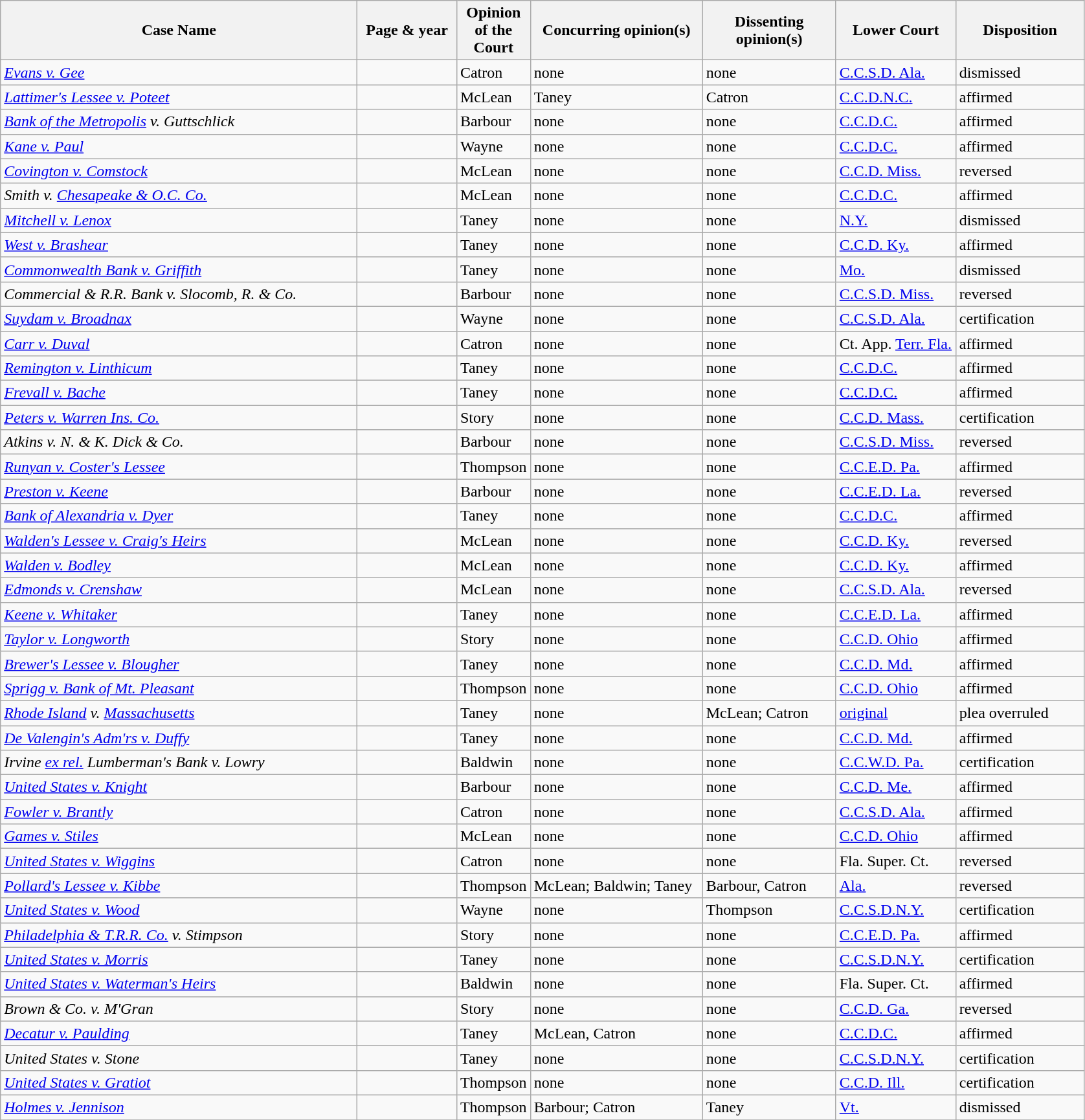<table class="wikitable sortable">
<tr>
<th scope="col" style="width: 360px;">Case Name</th>
<th scope="col" style="width: 95px;">Page & year</th>
<th scope="col" style="width: 10px;">Opinion of the Court</th>
<th scope="col" style="width: 170px;">Concurring opinion(s)</th>
<th scope="col" style="width: 130px;">Dissenting opinion(s)</th>
<th scope="col" style="width: 116px;">Lower Court</th>
<th scope="col" style="width: 125px;">Disposition</th>
</tr>
<tr>
<td><em><a href='#'>Evans v. Gee</a></em></td>
<td align="right"></td>
<td>Catron</td>
<td>none</td>
<td>none</td>
<td><a href='#'>C.C.S.D. Ala.</a></td>
<td>dismissed</td>
</tr>
<tr>
<td><em><a href='#'>Lattimer's Lessee v. Poteet</a></em></td>
<td align="right"></td>
<td>McLean</td>
<td>Taney</td>
<td>Catron</td>
<td><a href='#'>C.C.D.N.C.</a></td>
<td>affirmed</td>
</tr>
<tr>
<td><em><a href='#'>Bank of the Metropolis</a> v. Guttschlick</em></td>
<td align="right"></td>
<td>Barbour</td>
<td>none</td>
<td>none</td>
<td><a href='#'>C.C.D.C.</a></td>
<td>affirmed</td>
</tr>
<tr>
<td><em><a href='#'>Kane v. Paul</a></em></td>
<td align="right"></td>
<td>Wayne</td>
<td>none</td>
<td>none</td>
<td><a href='#'>C.C.D.C.</a></td>
<td>affirmed</td>
</tr>
<tr>
<td><em><a href='#'>Covington v. Comstock</a></em></td>
<td align="right"></td>
<td>McLean</td>
<td>none</td>
<td>none</td>
<td><a href='#'>C.C.D. Miss.</a></td>
<td>reversed</td>
</tr>
<tr>
<td><em>Smith v. <a href='#'>Chesapeake & O.C. Co.</a></em></td>
<td align="right"></td>
<td>McLean</td>
<td>none</td>
<td>none</td>
<td><a href='#'>C.C.D.C.</a></td>
<td>affirmed</td>
</tr>
<tr>
<td><em><a href='#'>Mitchell v. Lenox</a></em></td>
<td align="right"></td>
<td>Taney</td>
<td>none</td>
<td>none</td>
<td><a href='#'>N.Y.</a></td>
<td>dismissed</td>
</tr>
<tr>
<td><em><a href='#'>West v. Brashear</a></em></td>
<td align="right"></td>
<td>Taney</td>
<td>none</td>
<td>none</td>
<td><a href='#'>C.C.D. Ky.</a></td>
<td>affirmed</td>
</tr>
<tr>
<td><em><a href='#'>Commonwealth Bank v. Griffith</a></em></td>
<td align="right"></td>
<td>Taney</td>
<td>none</td>
<td>none</td>
<td><a href='#'>Mo.</a></td>
<td>dismissed</td>
</tr>
<tr>
<td><em>Commercial & R.R. Bank v. Slocomb, R. & Co.</em></td>
<td align="right"></td>
<td>Barbour</td>
<td>none</td>
<td>none</td>
<td><a href='#'>C.C.S.D. Miss.</a></td>
<td>reversed</td>
</tr>
<tr>
<td><em><a href='#'>Suydam v. Broadnax</a></em></td>
<td align="right"></td>
<td>Wayne</td>
<td>none</td>
<td>none</td>
<td><a href='#'>C.C.S.D. Ala.</a></td>
<td>certification</td>
</tr>
<tr>
<td><em><a href='#'>Carr v. Duval</a></em></td>
<td align="right"></td>
<td>Catron</td>
<td>none</td>
<td>none</td>
<td>Ct. App. <a href='#'>Terr. Fla.</a></td>
<td>affirmed</td>
</tr>
<tr>
<td><em><a href='#'>Remington v. Linthicum</a></em></td>
<td align="right"></td>
<td>Taney</td>
<td>none</td>
<td>none</td>
<td><a href='#'>C.C.D.C.</a></td>
<td>affirmed</td>
</tr>
<tr>
<td><em><a href='#'>Frevall v. Bache</a></em></td>
<td align="right"></td>
<td>Taney</td>
<td>none</td>
<td>none</td>
<td><a href='#'>C.C.D.C.</a></td>
<td>affirmed</td>
</tr>
<tr>
<td><em><a href='#'>Peters v. Warren Ins. Co.</a></em></td>
<td align="right"></td>
<td>Story</td>
<td>none</td>
<td>none</td>
<td><a href='#'>C.C.D. Mass.</a></td>
<td>certification</td>
</tr>
<tr>
<td><em>Atkins v. N. & K. Dick & Co.</em></td>
<td align="right"></td>
<td>Barbour</td>
<td>none</td>
<td>none</td>
<td><a href='#'>C.C.S.D. Miss.</a></td>
<td>reversed</td>
</tr>
<tr>
<td><em><a href='#'>Runyan v. Coster's Lessee</a></em></td>
<td align="right"></td>
<td>Thompson</td>
<td>none</td>
<td>none</td>
<td><a href='#'>C.C.E.D. Pa.</a></td>
<td>affirmed</td>
</tr>
<tr>
<td><em><a href='#'>Preston v. Keene</a></em></td>
<td align="right"></td>
<td>Barbour</td>
<td>none</td>
<td>none</td>
<td><a href='#'>C.C.E.D. La.</a></td>
<td>reversed</td>
</tr>
<tr>
<td><em><a href='#'>Bank of Alexandria v. Dyer</a></em></td>
<td align="right"></td>
<td>Taney</td>
<td>none</td>
<td>none</td>
<td><a href='#'>C.C.D.C.</a></td>
<td>affirmed</td>
</tr>
<tr>
<td><em><a href='#'>Walden's Lessee v. Craig's Heirs</a></em></td>
<td align="right"></td>
<td>McLean</td>
<td>none</td>
<td>none</td>
<td><a href='#'>C.C.D. Ky.</a></td>
<td>reversed</td>
</tr>
<tr>
<td><em><a href='#'>Walden v. Bodley</a></em></td>
<td align="right"></td>
<td>McLean</td>
<td>none</td>
<td>none</td>
<td><a href='#'>C.C.D. Ky.</a></td>
<td>affirmed</td>
</tr>
<tr>
<td><em><a href='#'>Edmonds v. Crenshaw</a></em></td>
<td align="right"></td>
<td>McLean</td>
<td>none</td>
<td>none</td>
<td><a href='#'>C.C.S.D. Ala.</a></td>
<td>reversed</td>
</tr>
<tr>
<td><em><a href='#'>Keene v. Whitaker</a></em></td>
<td align="right"></td>
<td>Taney</td>
<td>none</td>
<td>none</td>
<td><a href='#'>C.C.E.D. La.</a></td>
<td>affirmed</td>
</tr>
<tr>
<td><em><a href='#'>Taylor v. Longworth</a></em></td>
<td align="right"></td>
<td>Story</td>
<td>none</td>
<td>none</td>
<td><a href='#'>C.C.D. Ohio</a></td>
<td>affirmed</td>
</tr>
<tr>
<td><em><a href='#'>Brewer's Lessee v. Blougher</a></em></td>
<td align="right"></td>
<td>Taney</td>
<td>none</td>
<td>none</td>
<td><a href='#'>C.C.D. Md.</a></td>
<td>affirmed</td>
</tr>
<tr>
<td><em><a href='#'>Sprigg v. Bank of Mt. Pleasant</a></em></td>
<td align="right"></td>
<td>Thompson</td>
<td>none</td>
<td>none</td>
<td><a href='#'>C.C.D. Ohio</a></td>
<td>affirmed</td>
</tr>
<tr>
<td><em><a href='#'>Rhode Island</a> v. <a href='#'>Massachusetts</a></em></td>
<td align="right"></td>
<td>Taney</td>
<td>none</td>
<td>McLean; Catron</td>
<td><a href='#'>original</a></td>
<td>plea overruled</td>
</tr>
<tr>
<td><em><a href='#'>De Valengin's Adm'rs v. Duffy</a></em></td>
<td align="right"></td>
<td>Taney</td>
<td>none</td>
<td>none</td>
<td><a href='#'>C.C.D. Md.</a></td>
<td>affirmed</td>
</tr>
<tr>
<td><em>Irvine <a href='#'>ex rel.</a> Lumberman's Bank v. Lowry</em></td>
<td align="right"></td>
<td>Baldwin</td>
<td>none</td>
<td>none</td>
<td><a href='#'>C.C.W.D. Pa.</a></td>
<td>certification</td>
</tr>
<tr>
<td><em><a href='#'>United States v. Knight</a></em></td>
<td align="right"></td>
<td>Barbour</td>
<td>none</td>
<td>none</td>
<td><a href='#'>C.C.D. Me.</a></td>
<td>affirmed</td>
</tr>
<tr>
<td><em><a href='#'>Fowler v. Brantly</a></em></td>
<td align="right"></td>
<td>Catron</td>
<td>none</td>
<td>none</td>
<td><a href='#'>C.C.S.D. Ala.</a></td>
<td>affirmed</td>
</tr>
<tr>
<td><em><a href='#'>Games v. Stiles</a></em></td>
<td align="right"></td>
<td>McLean</td>
<td>none</td>
<td>none</td>
<td><a href='#'>C.C.D. Ohio</a></td>
<td>affirmed</td>
</tr>
<tr>
<td><em><a href='#'>United States v. Wiggins</a></em></td>
<td align="right"></td>
<td>Catron</td>
<td>none</td>
<td>none</td>
<td>Fla. Super. Ct.</td>
<td>reversed</td>
</tr>
<tr>
<td><em><a href='#'>Pollard's Lessee v. Kibbe</a></em></td>
<td align="right"></td>
<td>Thompson</td>
<td>McLean; Baldwin; Taney</td>
<td>Barbour, Catron</td>
<td><a href='#'>Ala.</a></td>
<td>reversed</td>
</tr>
<tr>
<td><em><a href='#'>United States v. Wood</a></em></td>
<td align="right"></td>
<td>Wayne</td>
<td>none</td>
<td>Thompson</td>
<td><a href='#'>C.C.S.D.N.Y.</a></td>
<td>certification</td>
</tr>
<tr>
<td><em><a href='#'>Philadelphia & T.R.R. Co.</a> v. Stimpson</em></td>
<td align="right"></td>
<td>Story</td>
<td>none</td>
<td>none</td>
<td><a href='#'>C.C.E.D. Pa.</a></td>
<td>affirmed</td>
</tr>
<tr>
<td><em><a href='#'>United States v. Morris</a></em></td>
<td align="right"></td>
<td>Taney</td>
<td>none</td>
<td>none</td>
<td><a href='#'>C.C.S.D.N.Y.</a></td>
<td>certification</td>
</tr>
<tr>
<td><em><a href='#'>United States v. Waterman's Heirs</a></em></td>
<td align="right"></td>
<td>Baldwin</td>
<td>none</td>
<td>none</td>
<td>Fla. Super. Ct.</td>
<td>affirmed</td>
</tr>
<tr>
<td><em>Brown & Co. v. M'Gran</em></td>
<td align="right"></td>
<td>Story</td>
<td>none</td>
<td>none</td>
<td><a href='#'>C.C.D. Ga.</a></td>
<td>reversed</td>
</tr>
<tr>
<td><em><a href='#'>Decatur v. Paulding</a></em></td>
<td align="right"></td>
<td>Taney</td>
<td>McLean, Catron</td>
<td>none</td>
<td><a href='#'>C.C.D.C.</a></td>
<td>affirmed</td>
</tr>
<tr>
<td><em>United States v. Stone</em></td>
<td align="right"></td>
<td>Taney</td>
<td>none</td>
<td>none</td>
<td><a href='#'>C.C.S.D.N.Y.</a></td>
<td>certification</td>
</tr>
<tr>
<td><em><a href='#'>United States v. Gratiot</a></em></td>
<td align="right"></td>
<td>Thompson</td>
<td>none</td>
<td>none</td>
<td><a href='#'>C.C.D. Ill.</a></td>
<td>certification</td>
</tr>
<tr>
<td><em><a href='#'>Holmes v. Jennison</a></em></td>
<td align="right"></td>
<td>Thompson</td>
<td>Barbour; Catron</td>
<td>Taney</td>
<td><a href='#'>Vt.</a></td>
<td>dismissed</td>
</tr>
<tr>
</tr>
</table>
